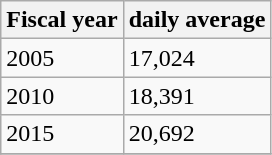<table class="wikitable">
<tr>
<th>Fiscal year</th>
<th>daily average</th>
</tr>
<tr>
<td>2005</td>
<td>17,024</td>
</tr>
<tr>
<td>2010</td>
<td>18,391</td>
</tr>
<tr>
<td>2015</td>
<td>20,692</td>
</tr>
<tr>
</tr>
</table>
